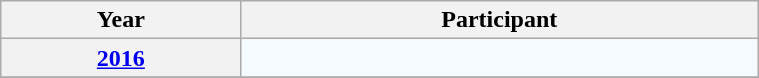<table class="wikitable zebra" style="background-color:#F5FAFF; width:40%">
<tr>
<th>Year</th>
<th colspan="1">Participant</th>
</tr>
<tr>
<th><a href='#'>2016</a></th>
<td></td>
</tr>
<tr>
</tr>
</table>
